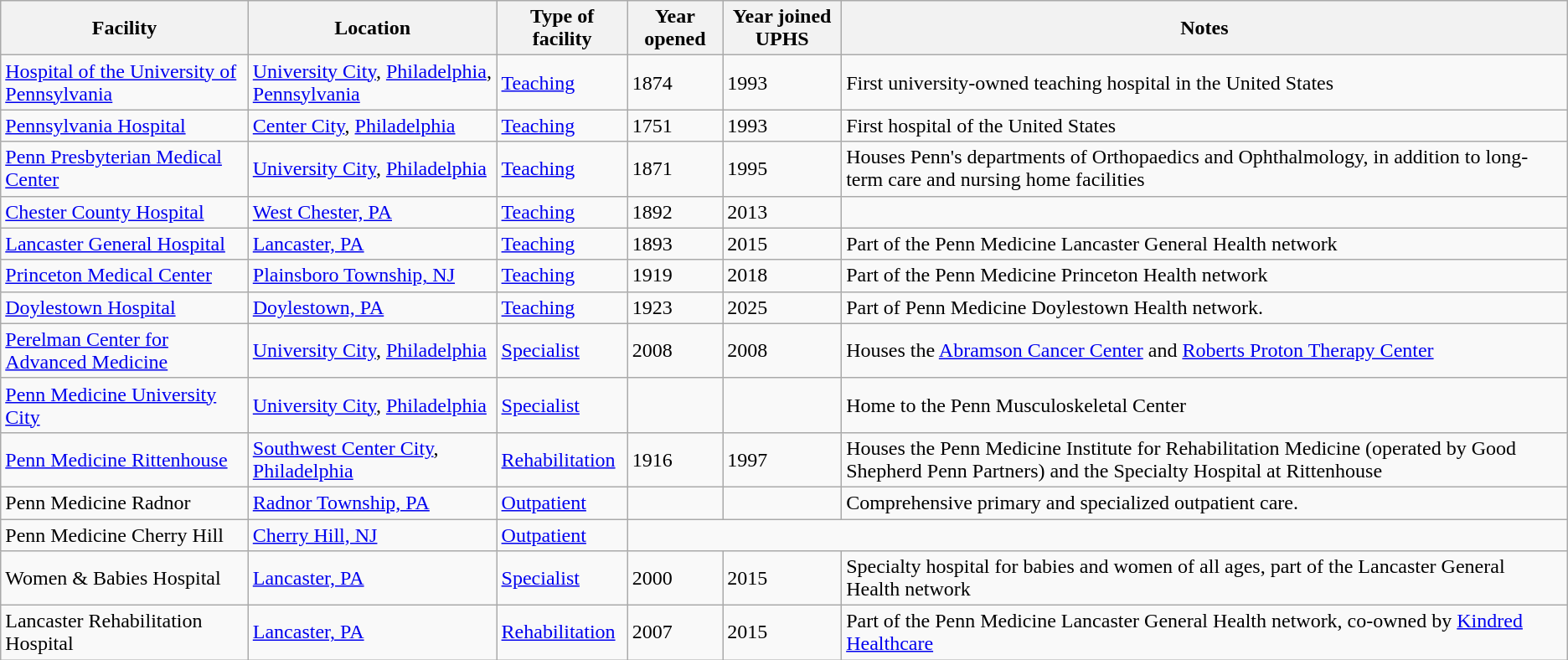<table class="wikitable sortable">
<tr>
<th>Facility</th>
<th>Location</th>
<th>Type of facility</th>
<th>Year opened</th>
<th>Year joined UPHS</th>
<th>Notes</th>
</tr>
<tr>
<td><a href='#'>Hospital of the University of Pennsylvania</a></td>
<td><a href='#'>University City</a>, <a href='#'>Philadelphia</a>, <a href='#'>Pennsylvania</a></td>
<td><a href='#'>Teaching</a></td>
<td>1874</td>
<td>1993</td>
<td>First university-owned teaching hospital in the United States</td>
</tr>
<tr>
<td><a href='#'>Pennsylvania Hospital</a></td>
<td><a href='#'>Center City</a>, <a href='#'>Philadelphia</a></td>
<td><a href='#'>Teaching</a></td>
<td>1751</td>
<td>1993</td>
<td>First hospital of the United States</td>
</tr>
<tr>
<td><a href='#'>Penn Presbyterian Medical Center</a></td>
<td><a href='#'>University City</a>, <a href='#'>Philadelphia</a></td>
<td><a href='#'>Teaching</a></td>
<td>1871</td>
<td>1995</td>
<td>Houses Penn's departments of Orthopaedics and Ophthalmology, in addition to long-term care and nursing home facilities</td>
</tr>
<tr>
<td><a href='#'>Chester County Hospital</a></td>
<td><a href='#'>West Chester, PA</a></td>
<td><a href='#'>Teaching</a></td>
<td>1892</td>
<td>2013</td>
<td></td>
</tr>
<tr>
<td><a href='#'>Lancaster General Hospital</a></td>
<td><a href='#'>Lancaster, PA</a></td>
<td><a href='#'>Teaching</a></td>
<td>1893</td>
<td>2015</td>
<td>Part of the Penn Medicine Lancaster General Health network</td>
</tr>
<tr>
<td><a href='#'>Princeton Medical Center</a></td>
<td><a href='#'>Plainsboro Township, NJ</a></td>
<td><a href='#'>Teaching</a></td>
<td>1919</td>
<td>2018</td>
<td>Part of the Penn Medicine Princeton Health network</td>
</tr>
<tr>
<td><a href='#'>Doylestown Hospital</a></td>
<td><a href='#'>Doylestown, PA</a></td>
<td><a href='#'>Teaching</a></td>
<td>1923</td>
<td>2025</td>
<td>Part of Penn Medicine Doylestown Health network.</td>
</tr>
<tr>
<td><a href='#'>Perelman Center for Advanced Medicine</a></td>
<td><a href='#'>University City</a>, <a href='#'>Philadelphia</a></td>
<td><a href='#'>Specialist</a></td>
<td>2008</td>
<td>2008</td>
<td>Houses the <a href='#'>Abramson Cancer Center</a> and <a href='#'>Roberts Proton Therapy Center</a></td>
</tr>
<tr>
<td><a href='#'>Penn Medicine University City</a></td>
<td><a href='#'>University City</a>, <a href='#'>Philadelphia</a></td>
<td><a href='#'>Specialist</a></td>
<td></td>
<td></td>
<td>Home to the Penn Musculoskeletal Center</td>
</tr>
<tr>
<td><a href='#'>Penn Medicine Rittenhouse</a></td>
<td><a href='#'>Southwest Center City</a>, <a href='#'>Philadelphia</a></td>
<td><a href='#'>Rehabilitation</a></td>
<td>1916</td>
<td>1997</td>
<td>Houses the Penn Medicine Institute for Rehabilitation Medicine (operated by Good Shepherd Penn Partners) and the Specialty Hospital at Rittenhouse</td>
</tr>
<tr>
<td>Penn Medicine Radnor</td>
<td><a href='#'>Radnor Township, PA</a></td>
<td><a href='#'>Outpatient</a></td>
<td></td>
<td></td>
<td>Comprehensive primary and specialized outpatient care.</td>
</tr>
<tr>
<td>Penn Medicine Cherry Hill</td>
<td><a href='#'>Cherry Hill, NJ</a></td>
<td><a href='#'>Outpatient</a></td>
</tr>
<tr>
<td>Women & Babies Hospital</td>
<td><a href='#'>Lancaster, PA</a></td>
<td><a href='#'>Specialist</a></td>
<td>2000</td>
<td>2015</td>
<td>Specialty hospital for babies and women of all ages, part of the Lancaster General Health network</td>
</tr>
<tr>
<td>Lancaster Rehabilitation Hospital</td>
<td><a href='#'>Lancaster, PA</a></td>
<td><a href='#'>Rehabilitation</a></td>
<td>2007</td>
<td>2015</td>
<td>Part of the Penn Medicine Lancaster General Health network, co-owned by <a href='#'>Kindred Healthcare</a></td>
</tr>
</table>
